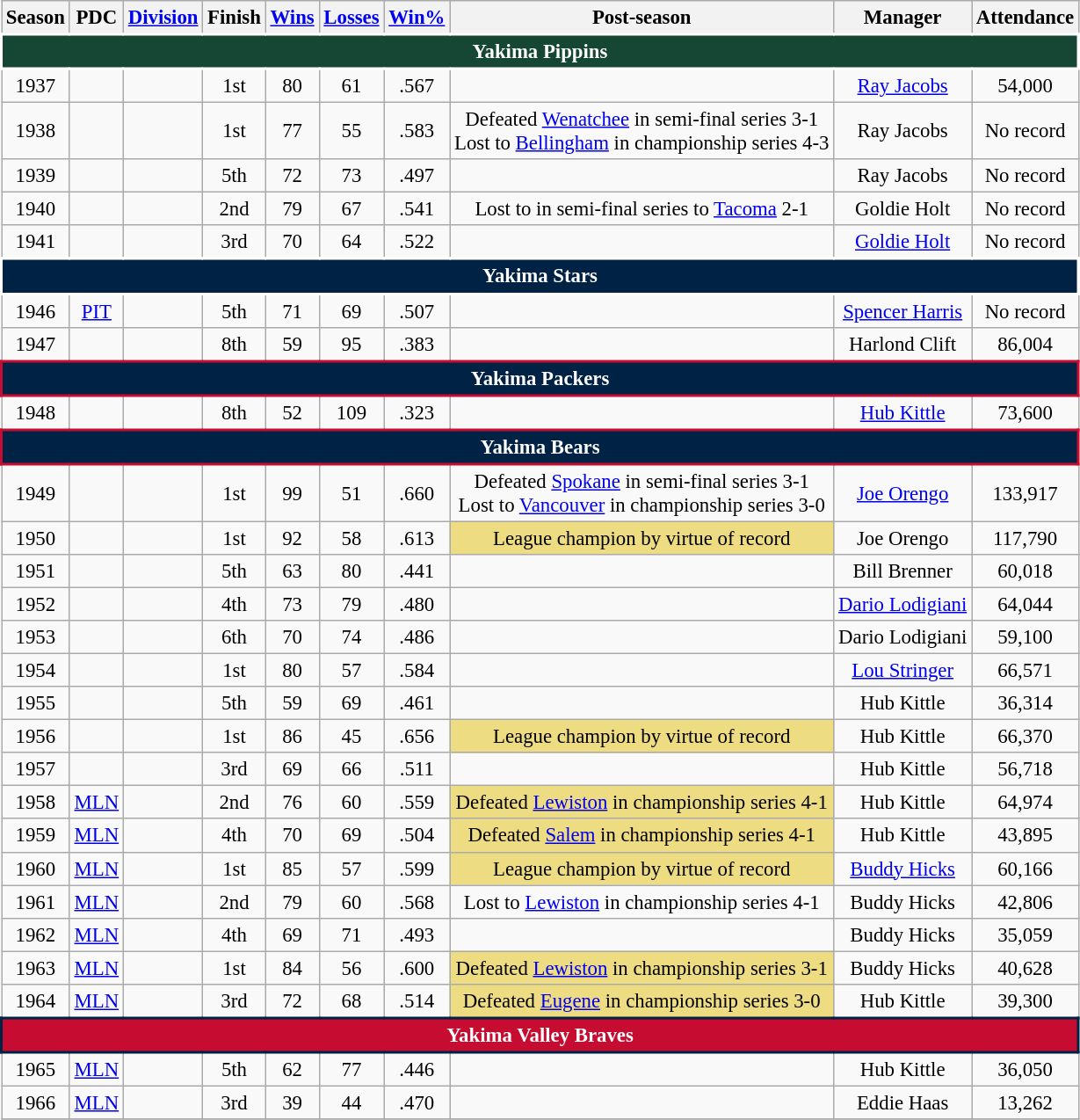<table class="wikitable" style="text-align:center; font-size:95%">
<tr>
<th scope="col">Season</th>
<th scope="col">PDC</th>
<th scope="col"><a href='#'>Division</a></th>
<th scope="col">Finish</th>
<th scope="col"><a href='#'>Wins</a></th>
<th scope="col"><a href='#'>Losses</a></th>
<th scope="col"><a href='#'>Win%</a></th>
<th scope="col">Post-season</th>
<th scope="col">Manager</th>
<th scope="col">Attendance</th>
</tr>
<tr>
<td align="center" colspan="11" style="background:#154734; color: white; border:2px solid#FFFFFF"><strong>Yakima Pippins</strong></td>
</tr>
<tr>
<td>1937</td>
<td></td>
<td></td>
<td>1st</td>
<td>80</td>
<td>61</td>
<td>.567</td>
<td></td>
<td><a href='#'>Ray Jacobs</a></td>
<td>54,000</td>
</tr>
<tr>
<td>1938</td>
<td></td>
<td></td>
<td>1st</td>
<td>77</td>
<td>55</td>
<td>.583</td>
<td>Defeated <a href='#'>Wenatchee</a> in semi-final series 3-1<br>Lost to <a href='#'>Bellingham</a> in championship series 4-3</td>
<td>Ray Jacobs</td>
<td>No record</td>
</tr>
<tr>
<td>1939</td>
<td></td>
<td></td>
<td>5th</td>
<td>72</td>
<td>73</td>
<td>.497</td>
<td></td>
<td>Ray Jacobs</td>
<td>No record</td>
</tr>
<tr>
<td>1940</td>
<td></td>
<td></td>
<td>2nd</td>
<td>79</td>
<td>67</td>
<td>.541</td>
<td>Lost to in semi-final series to <a href='#'>Tacoma</a> 2-1</td>
<td>Goldie Holt</td>
<td>No record</td>
</tr>
<tr>
<td>1941</td>
<td></td>
<td></td>
<td>3rd</td>
<td>70</td>
<td>64</td>
<td>.522</td>
<td></td>
<td><a href='#'>Goldie Holt</a></td>
<td>No record</td>
</tr>
<tr>
<td align="center" colspan="11" style="background:#002244; color: white; border:2px solid#FFFFFF"><strong>Yakima Stars</strong></td>
</tr>
<tr>
<td>1946</td>
<td><a href='#'>PIT</a></td>
<td></td>
<td>5th</td>
<td>71</td>
<td>69</td>
<td>.507</td>
<td></td>
<td><a href='#'>Spencer Harris</a></td>
<td>No record</td>
</tr>
<tr>
<td>1947</td>
<td></td>
<td></td>
<td>8th</td>
<td>59</td>
<td>95</td>
<td>.383</td>
<td></td>
<td>Harlond Clift</td>
<td>86,004</td>
</tr>
<tr>
<td align="center" colspan="11" style="background: #002244; color: white; border:2px solid #C60C30"><strong>Yakima Packers</strong></td>
</tr>
<tr>
<td>1948</td>
<td></td>
<td></td>
<td>8th</td>
<td>52</td>
<td>109</td>
<td>.323</td>
<td></td>
<td><a href='#'>Hub Kittle</a></td>
<td>73,600</td>
</tr>
<tr>
<td align="center" colspan="11" style="background: #002244; color: white; border:2px solid #C60C30"><strong>Yakima Bears</strong></td>
</tr>
<tr>
<td>1949</td>
<td></td>
<td></td>
<td>1st</td>
<td>99</td>
<td>51</td>
<td>.660</td>
<td>Defeated <a href='#'>Spokane</a> in semi-final series 3-1<br>Lost to <a href='#'>Vancouver</a> in championship series 3-0</td>
<td><a href='#'>Joe Orengo</a></td>
<td>133,917</td>
</tr>
<tr>
<td>1950</td>
<td></td>
<td></td>
<td>1st</td>
<td>92</td>
<td>58</td>
<td>.613</td>
<td bgcolor="#EEDC82">League champion by virtue of record</td>
<td>Joe Orengo</td>
<td>117,790</td>
</tr>
<tr>
<td>1951</td>
<td></td>
<td></td>
<td>5th</td>
<td>63</td>
<td>80</td>
<td>.441</td>
<td></td>
<td>Bill Brenner</td>
<td>60,018</td>
</tr>
<tr>
<td>1952</td>
<td></td>
<td></td>
<td>4th</td>
<td>73</td>
<td>79</td>
<td>.480</td>
<td></td>
<td><a href='#'>Dario Lodigiani</a></td>
<td>64,044</td>
</tr>
<tr>
<td>1953</td>
<td></td>
<td></td>
<td>6th</td>
<td>70</td>
<td>74</td>
<td>.486</td>
<td></td>
<td>Dario Lodigiani</td>
<td>59,100</td>
</tr>
<tr>
<td>1954</td>
<td></td>
<td></td>
<td>1st</td>
<td>80</td>
<td>57</td>
<td>.584</td>
<td></td>
<td><a href='#'>Lou Stringer</a></td>
<td>66,571</td>
</tr>
<tr>
<td>1955</td>
<td></td>
<td></td>
<td>5th</td>
<td>59</td>
<td>69</td>
<td>.461</td>
<td></td>
<td>Hub Kittle</td>
<td>36,314</td>
</tr>
<tr>
<td>1956</td>
<td></td>
<td></td>
<td>1st</td>
<td>86</td>
<td>45</td>
<td>.656</td>
<td bgcolor="#EEDC82">League champion by virtue of record</td>
<td>Hub Kittle</td>
<td>66,370</td>
</tr>
<tr>
<td>1957</td>
<td></td>
<td></td>
<td>3rd</td>
<td>69</td>
<td>66</td>
<td>.511</td>
<td></td>
<td>Hub Kittle</td>
<td>56,718</td>
</tr>
<tr>
<td>1958</td>
<td><a href='#'>MLN</a></td>
<td></td>
<td>2nd</td>
<td>76</td>
<td>60</td>
<td>.559</td>
<td bgcolor="#EEDC82">Defeated <a href='#'>Lewiston</a> in championship series 4-1</td>
<td>Hub Kittle</td>
<td>64,974</td>
</tr>
<tr>
<td>1959</td>
<td><a href='#'>MLN</a></td>
<td></td>
<td>4th</td>
<td>70</td>
<td>69</td>
<td>.504</td>
<td bgcolor="#EEDC82">Defeated <a href='#'>Salem</a> in championship series 4-1</td>
<td>Hub Kittle</td>
<td>43,895</td>
</tr>
<tr>
<td>1960</td>
<td><a href='#'>MLN</a></td>
<td></td>
<td>1st</td>
<td>85</td>
<td>57</td>
<td>.599</td>
<td bgcolor="#EEDC82">League champion by virtue of record</td>
<td><a href='#'>Buddy Hicks</a></td>
<td>60,166</td>
</tr>
<tr>
<td>1961</td>
<td><a href='#'>MLN</a></td>
<td></td>
<td>2nd</td>
<td>79</td>
<td>60</td>
<td>.568</td>
<td>Lost to <a href='#'>Lewiston</a> in championship series 4-1</td>
<td>Buddy Hicks</td>
<td>42,806</td>
</tr>
<tr>
<td>1962</td>
<td><a href='#'>MLN</a></td>
<td></td>
<td>4th</td>
<td>69</td>
<td>71</td>
<td>.493</td>
<td></td>
<td>Buddy Hicks</td>
<td>35,059</td>
</tr>
<tr>
<td>1963</td>
<td><a href='#'>MLN</a></td>
<td></td>
<td>1st</td>
<td>84</td>
<td>56</td>
<td>.600</td>
<td bgcolor="#EEDC82">Defeated <a href='#'>Lewiston</a> in championship series 3-1</td>
<td>Buddy Hicks</td>
<td>40,628</td>
</tr>
<tr>
<td>1964</td>
<td><a href='#'>MLN</a></td>
<td></td>
<td>3rd</td>
<td>72</td>
<td>68</td>
<td>.514</td>
<td bgcolor="#EEDC82">Defeated <a href='#'>Eugene</a> in championship series 3-0</td>
<td>Hub Kittle</td>
<td>39,300</td>
</tr>
<tr>
<td align="center" colspan="11" style="background: #C60C30; color: white; border:2px solid #002244"><strong>Yakima Valley Braves</strong></td>
</tr>
<tr>
<td>1965</td>
<td><a href='#'>MLN</a></td>
<td></td>
<td>5th</td>
<td>62</td>
<td>77</td>
<td>.446</td>
<td></td>
<td>Hub Kittle</td>
<td>36,050</td>
</tr>
<tr>
<td>1966</td>
<td><a href='#'>MLN</a></td>
<td></td>
<td>3rd</td>
<td>39</td>
<td>44</td>
<td>.470</td>
<td></td>
<td>Eddie Haas</td>
<td>13,262</td>
</tr>
<tr>
</tr>
</table>
